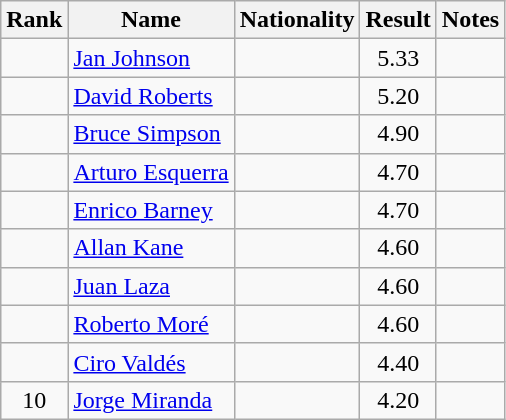<table class="wikitable sortable" style="text-align:center">
<tr>
<th>Rank</th>
<th>Name</th>
<th>Nationality</th>
<th>Result</th>
<th>Notes</th>
</tr>
<tr>
<td></td>
<td align=left><a href='#'>Jan Johnson</a></td>
<td align=left></td>
<td>5.33</td>
<td></td>
</tr>
<tr>
<td></td>
<td align=left><a href='#'>David Roberts</a></td>
<td align=left></td>
<td>5.20</td>
<td></td>
</tr>
<tr>
<td></td>
<td align=left><a href='#'>Bruce Simpson</a></td>
<td align=left></td>
<td>4.90</td>
<td></td>
</tr>
<tr>
<td></td>
<td align=left><a href='#'>Arturo Esquerra</a></td>
<td align=left></td>
<td>4.70</td>
<td></td>
</tr>
<tr>
<td></td>
<td align=left><a href='#'>Enrico Barney</a></td>
<td align=left></td>
<td>4.70</td>
<td></td>
</tr>
<tr>
<td></td>
<td align=left><a href='#'>Allan Kane</a></td>
<td align=left></td>
<td>4.60</td>
<td></td>
</tr>
<tr>
<td></td>
<td align=left><a href='#'>Juan Laza</a></td>
<td align=left></td>
<td>4.60</td>
<td></td>
</tr>
<tr>
<td></td>
<td align=left><a href='#'>Roberto Moré</a></td>
<td align=left></td>
<td>4.60</td>
<td></td>
</tr>
<tr>
<td></td>
<td align=left><a href='#'>Ciro Valdés</a></td>
<td align=left></td>
<td>4.40</td>
<td></td>
</tr>
<tr>
<td>10</td>
<td align=left><a href='#'>Jorge Miranda</a></td>
<td align=left></td>
<td>4.20</td>
<td></td>
</tr>
</table>
